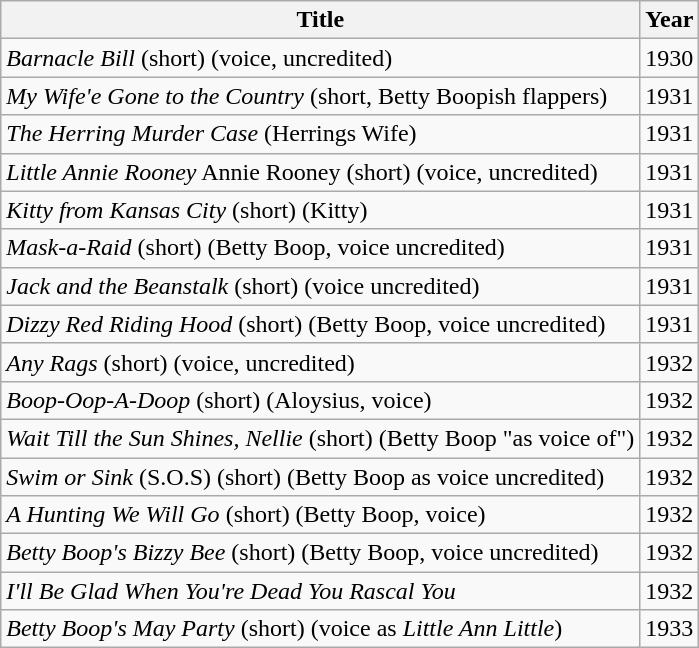<table class="wikitable">
<tr>
<th>Title</th>
<th>Year</th>
</tr>
<tr>
<td><em>Barnacle Bill</em> (short) (voice, uncredited)</td>
<td>1930</td>
</tr>
<tr>
<td><em>My Wife'e Gone to the Country</em> (short, Betty Boopish flappers)</td>
<td>1931</td>
</tr>
<tr>
<td><em>The Herring Murder Case</em> (Herrings Wife)</td>
<td>1931</td>
</tr>
<tr>
<td><em>Little Annie Rooney</em> Annie Rooney (short) (voice, uncredited)</td>
<td>1931</td>
</tr>
<tr>
<td><em>Kitty from Kansas City</em> (short) (Kitty)</td>
<td>1931</td>
</tr>
<tr>
<td><em>Mask-a-Raid</em> (short) (Betty Boop, voice uncredited)</td>
<td>1931</td>
</tr>
<tr>
<td><em>Jack and the Beanstalk</em> (short) (voice uncredited)</td>
<td>1931</td>
</tr>
<tr>
<td><em>Dizzy Red Riding Hood</em> (short) (Betty Boop, voice uncredited)</td>
<td>1931</td>
</tr>
<tr>
<td><em>Any Rags</em> (short) (voice, uncredited)</td>
<td>1932</td>
</tr>
<tr>
<td><em>Boop-Oop-A-Doop</em> (short) (Aloysius, voice)</td>
<td>1932</td>
</tr>
<tr>
<td><em>Wait Till the Sun Shines, Nellie</em> (short) (Betty Boop "as voice of")</td>
<td>1932</td>
</tr>
<tr>
<td><em>Swim or Sink</em>  (S.O.S) (short) (Betty Boop as voice uncredited)</td>
<td>1932</td>
</tr>
<tr>
<td><em>A Hunting We Will Go</em> (short) (Betty Boop, voice)</td>
<td>1932</td>
</tr>
<tr>
<td><em>Betty Boop's Bizzy Bee</em> (short) (Betty Boop, voice uncredited)</td>
<td>1932</td>
</tr>
<tr>
<td><em>I'll Be Glad When You're Dead You Rascal You</em></td>
<td>1932</td>
</tr>
<tr>
<td><em>Betty Boop's May Party</em> (short) (voice  as <em>Little Ann Little</em>)</td>
<td>1933</td>
</tr>
</table>
